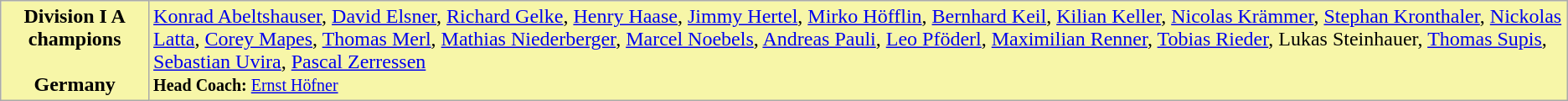<table class="wikitable" style="min-width:60%">
<tr bgcolor="#F7F6A8">
<td style="text-align:center;"><strong>Division I A champions<br><br>Germany</strong></td>
<td><a href='#'>Konrad Abeltshauser</a>, <a href='#'>David Elsner</a>, <a href='#'>Richard Gelke</a>, <a href='#'>Henry Haase</a>, <a href='#'>Jimmy Hertel</a>, <a href='#'>Mirko Höfflin</a>, <a href='#'>Bernhard Keil</a>, <a href='#'>Kilian Keller</a>, <a href='#'>Nicolas Krämmer</a>, <a href='#'>Stephan Kronthaler</a>, <a href='#'>Nickolas Latta</a>, <a href='#'>Corey Mapes</a>, <a href='#'>Thomas Merl</a>, <a href='#'>Mathias Niederberger</a>, <a href='#'>Marcel Noebels</a>, <a href='#'>Andreas Pauli</a>, <a href='#'>Leo Pföderl</a>, <a href='#'>Maximilian Renner</a>, <a href='#'>Tobias Rieder</a>, Lukas Steinhauer, <a href='#'>Thomas Supis</a>, <a href='#'>Sebastian Uvira</a>, <a href='#'>Pascal Zerressen</a><br><small><strong>Head Coach:</strong> <a href='#'>Ernst Höfner</a></small></td>
</tr>
</table>
